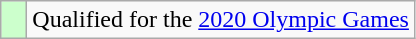<table class="wikitable" style="text-align:left;">
<tr>
<td width=10px bgcolor=#ccffcc></td>
<td>Qualified for the <a href='#'>2020 Olympic Games</a></td>
</tr>
</table>
